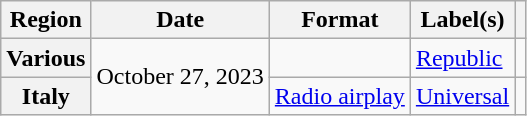<table class="wikitable plainrowheaders">
<tr>
<th scope="col">Region</th>
<th scope="col">Date</th>
<th scope="col">Format</th>
<th scope="col">Label(s)</th>
<th scope="col"></th>
</tr>
<tr>
<th scope="row">Various</th>
<td rowspan="2">October 27, 2023</td>
<td></td>
<td><a href='#'>Republic</a></td>
<td style="text-align:center;"></td>
</tr>
<tr>
<th scope="row">Italy</th>
<td><a href='#'>Radio airplay</a></td>
<td><a href='#'>Universal</a></td>
<td style="text-align:center;"></td>
</tr>
</table>
